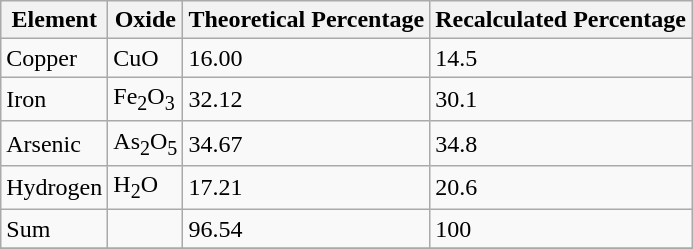<table class="wikitable">
<tr>
<th>Element</th>
<th>Oxide</th>
<th>Theoretical Percentage</th>
<th>Recalculated Percentage</th>
</tr>
<tr>
<td>Copper</td>
<td>CuO</td>
<td>16.00</td>
<td>14.5</td>
</tr>
<tr>
<td>Iron</td>
<td>Fe<sub>2</sub>O<sub>3</sub></td>
<td>32.12</td>
<td>30.1</td>
</tr>
<tr>
<td>Arsenic</td>
<td>As<sub>2</sub>O<sub>5</sub></td>
<td>34.67</td>
<td>34.8</td>
</tr>
<tr>
<td>Hydrogen</td>
<td>H<sub>2</sub>O</td>
<td>17.21</td>
<td>20.6</td>
</tr>
<tr>
<td>Sum</td>
<td></td>
<td>96.54</td>
<td>100</td>
</tr>
<tr>
</tr>
</table>
